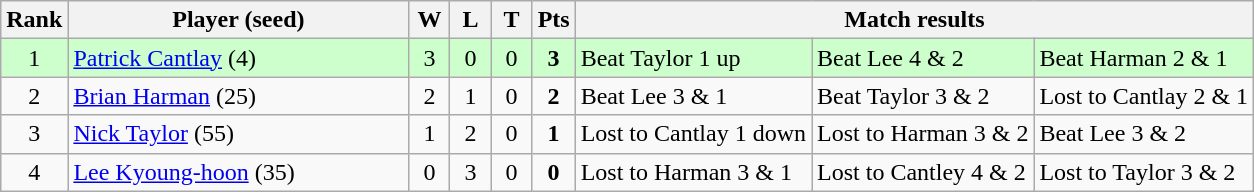<table class="wikitable" style="text-align:center">
<tr>
<th width="20">Rank</th>
<th width="220">Player (seed)</th>
<th width="20">W</th>
<th width="20">L</th>
<th width="20">T</th>
<th width="20">Pts</th>
<th colspan=3>Match results</th>
</tr>
<tr style="background:#cfc">
<td>1</td>
<td align=left> <a href='#'>Patrick Cantlay</a> (4)</td>
<td>3</td>
<td>0</td>
<td>0</td>
<td><strong>3</strong></td>
<td align=left>Beat Taylor 1 up</td>
<td align=left>Beat Lee 4 & 2</td>
<td align=left>Beat Harman 2 & 1</td>
</tr>
<tr>
<td>2</td>
<td align=left> <a href='#'>Brian Harman</a> (25)</td>
<td>2</td>
<td>1</td>
<td>0</td>
<td><strong>2</strong></td>
<td align=left>Beat Lee 3 & 1</td>
<td align=left>Beat Taylor 3 & 2</td>
<td align=left>Lost to Cantlay 2 & 1</td>
</tr>
<tr>
<td>3</td>
<td align=left> <a href='#'>Nick Taylor</a> (55)</td>
<td>1</td>
<td>2</td>
<td>0</td>
<td><strong>1</strong></td>
<td align=left>Lost to Cantlay 1 down</td>
<td align=left>Lost to Harman 3 & 2</td>
<td align=left>Beat Lee 3 & 2</td>
</tr>
<tr>
<td>4</td>
<td align=left> <a href='#'>Lee Kyoung-hoon</a> (35)</td>
<td>0</td>
<td>3</td>
<td>0</td>
<td><strong>0</strong></td>
<td align=left>Lost to Harman 3 & 1</td>
<td align=left>Lost to Cantley 4 & 2</td>
<td align=left>Lost to Taylor 3 & 2</td>
</tr>
</table>
